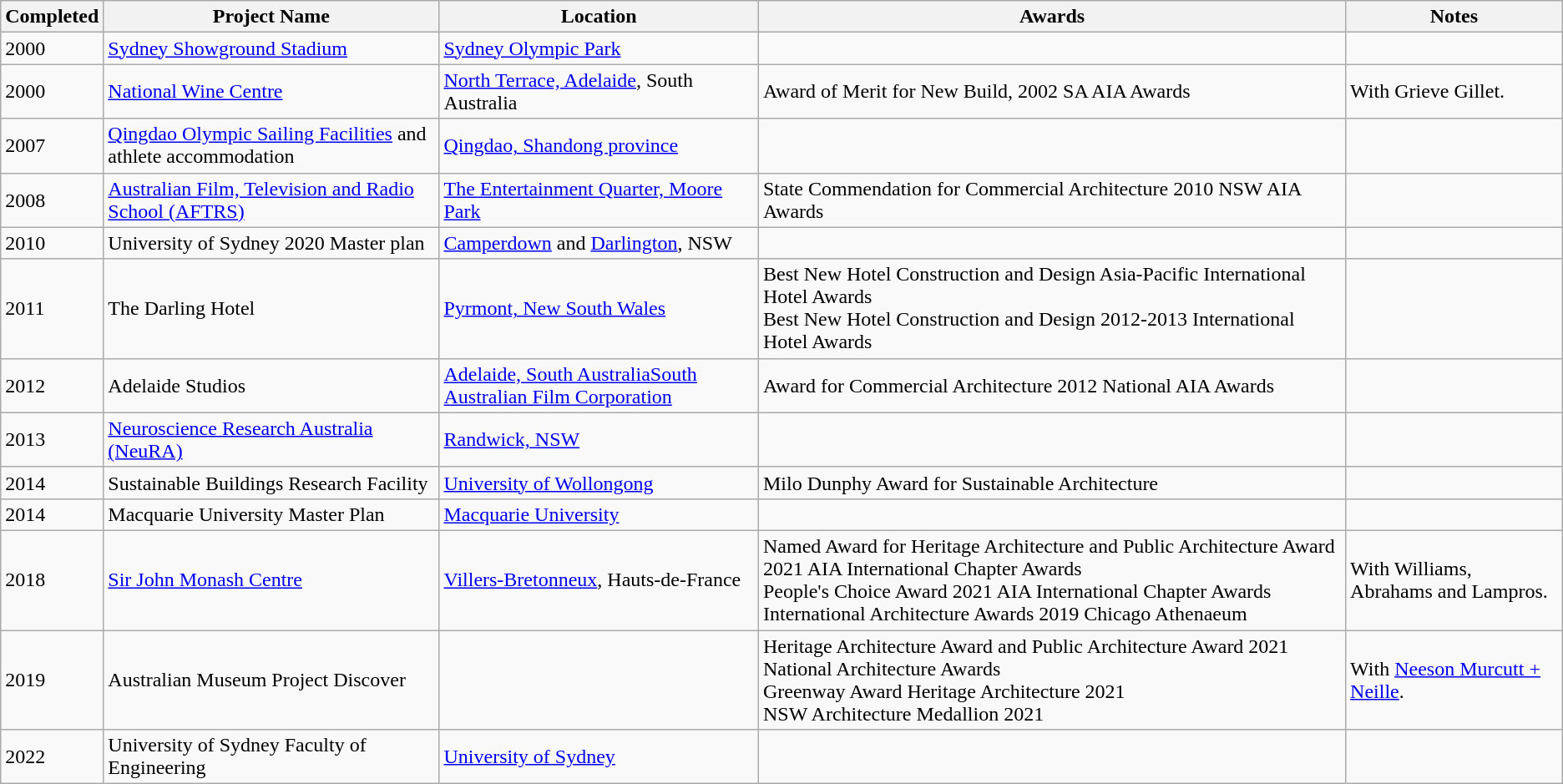<table class="wikitable">
<tr>
<th>Completed</th>
<th>Project Name</th>
<th>Location</th>
<th>Awards</th>
<th>Notes</th>
</tr>
<tr>
<td>2000</td>
<td><a href='#'>Sydney Showground Stadium</a></td>
<td><a href='#'>Sydney Olympic Park</a></td>
<td></td>
<td></td>
</tr>
<tr>
<td>2000</td>
<td><a href='#'>National Wine Centre</a></td>
<td><a href='#'>North Terrace, Adelaide</a>, South Australia</td>
<td>Award of Merit for New Build, 2002 SA AIA Awards</td>
<td>With Grieve Gillet.</td>
</tr>
<tr>
<td>2007</td>
<td><a href='#'>Qingdao Olympic Sailing Facilities</a> and athlete accommodation</td>
<td><a href='#'>Qingdao, Shandong province</a></td>
<td></td>
<td></td>
</tr>
<tr>
<td>2008</td>
<td><a href='#'>Australian Film, Television and Radio School (AFTRS)</a></td>
<td><a href='#'>The Entertainment Quarter, Moore Park</a></td>
<td>State Commendation for Commercial Architecture 2010 NSW AIA Awards</td>
<td></td>
</tr>
<tr>
<td>2010</td>
<td>University of Sydney 2020 Master plan</td>
<td><a href='#'>Camperdown</a> and <a href='#'>Darlington</a>, NSW</td>
<td></td>
<td></td>
</tr>
<tr>
<td>2011</td>
<td>The Darling Hotel</td>
<td><a href='#'>Pyrmont, New South Wales</a></td>
<td>Best New Hotel Construction and Design Asia-Pacific International Hotel Awards<br>Best New Hotel Construction and Design 2012-2013 International Hotel Awards</td>
<td></td>
</tr>
<tr>
<td>2012</td>
<td>Adelaide Studios</td>
<td><a href='#'>Adelaide, South Australia</a><a href='#'>South Australian Film Corporation</a></td>
<td>Award for Commercial Architecture 2012 National AIA Awards</td>
<td></td>
</tr>
<tr>
<td>2013</td>
<td><a href='#'>Neuroscience Research Australia (NeuRA)</a></td>
<td><a href='#'>Randwick, NSW</a></td>
<td></td>
<td></td>
</tr>
<tr>
<td>2014</td>
<td>Sustainable Buildings Research Facility</td>
<td><a href='#'>University of Wollongong</a></td>
<td>Milo Dunphy Award for Sustainable Architecture</td>
<td></td>
</tr>
<tr>
<td>2014</td>
<td>Macquarie University Master Plan</td>
<td><a href='#'>Macquarie University</a></td>
<td></td>
<td></td>
</tr>
<tr>
<td>2018</td>
<td><a href='#'>Sir John Monash Centre</a></td>
<td><a href='#'>Villers-Bretonneux</a>, Hauts-de-France</td>
<td>Named Award for Heritage Architecture and Public Architecture Award 2021 AIA International Chapter Awards<br>People's Choice Award 2021 AIA International Chapter Awards
International Architecture Awards 2019 Chicago Athenaeum</td>
<td>With Williams, Abrahams and Lampros.</td>
</tr>
<tr>
<td>2019</td>
<td>Australian Museum Project Discover</td>
<td></td>
<td>Heritage Architecture Award and Public Architecture Award 2021 National Architecture Awards<br>Greenway Award Heritage Architecture 2021<br>NSW Architecture Medallion 2021</td>
<td>With <a href='#'>Neeson Murcutt + Neille</a>.</td>
</tr>
<tr>
<td>2022</td>
<td>University of Sydney Faculty of Engineering</td>
<td><a href='#'>University of Sydney</a></td>
<td></td>
<td></td>
</tr>
</table>
